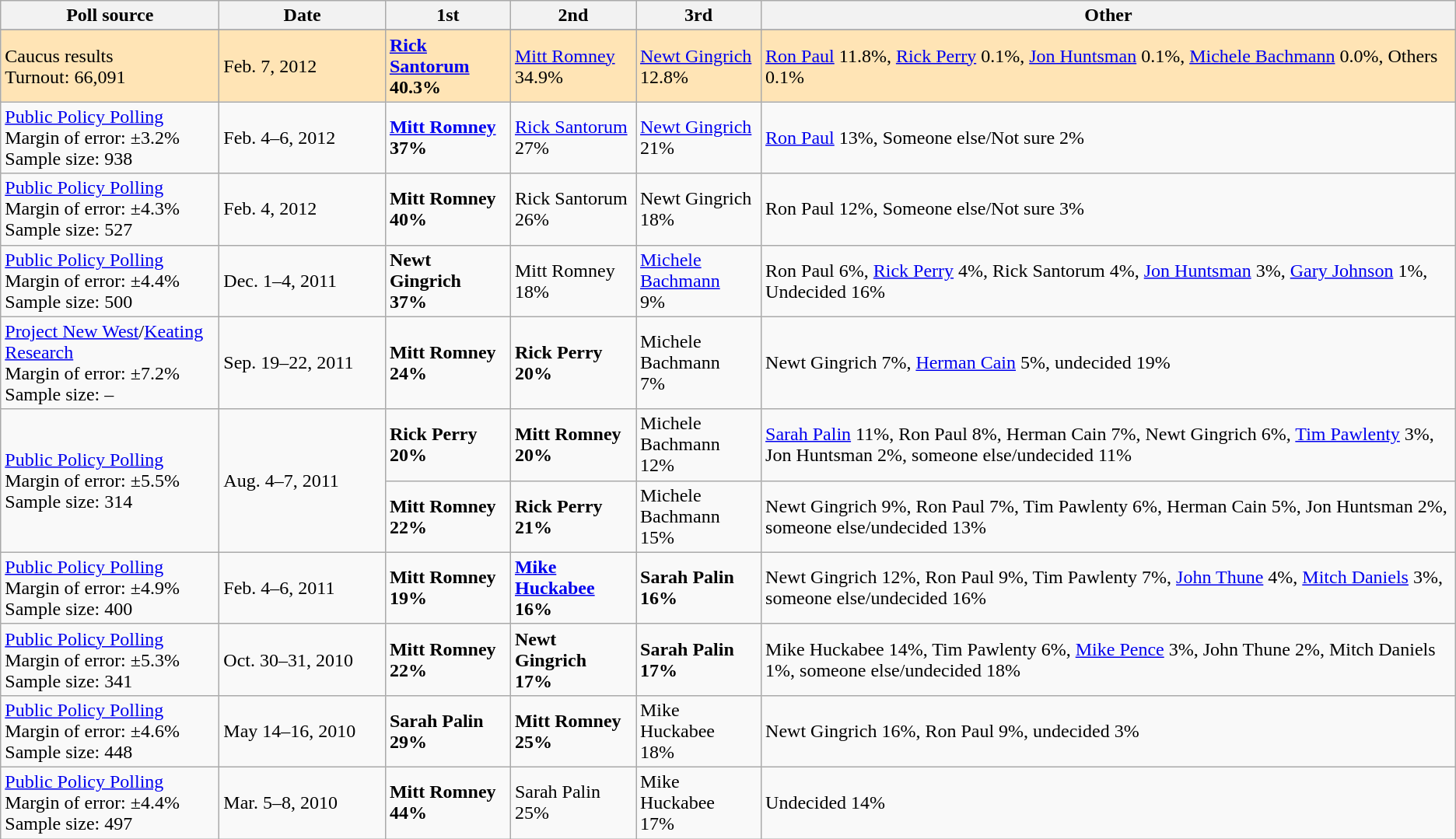<table class="wikitable">
<tr>
<th style="width:180px;">Poll source</th>
<th style="width:135px;">Date</th>
<th style="width:100px;">1st</th>
<th style="width:100px;">2nd</th>
<th style="width:100px;">3rd</th>
<th>Other</th>
</tr>
<tr>
</tr>
<tr style="background:Moccasin;">
<td>Caucus results<br>Turnout: 66,091</td>
<td>Feb. 7, 2012</td>
<td><strong><a href='#'>Rick Santorum</a> 40.3% </strong></td>
<td><a href='#'>Mitt Romney</a><br>34.9%</td>
<td><a href='#'>Newt Gingrich</a><br>12.8%</td>
<td><a href='#'>Ron Paul</a> 11.8%, <a href='#'>Rick Perry</a> 0.1%, <a href='#'>Jon Huntsman</a> 0.1%, <a href='#'>Michele Bachmann</a> 0.0%, Others 0.1%</td>
</tr>
<tr>
<td><a href='#'>Public Policy Polling</a><br>Margin of error: ±3.2%<br>Sample size: 938</td>
<td>Feb. 4–6, 2012</td>
<td><strong><a href='#'>Mitt Romney</a><br>37%</strong></td>
<td><a href='#'>Rick Santorum</a><br>27%</td>
<td><a href='#'>Newt Gingrich</a><br>21%</td>
<td><a href='#'>Ron Paul</a> 13%, Someone else/Not sure 2%</td>
</tr>
<tr>
<td><a href='#'>Public Policy Polling</a><br>Margin of error: ±4.3%<br>Sample size: 527</td>
<td>Feb. 4, 2012</td>
<td><strong>Mitt Romney<br>40%</strong></td>
<td>Rick Santorum<br>26%</td>
<td>Newt Gingrich<br>18%</td>
<td>Ron Paul 12%, Someone else/Not sure 3%</td>
</tr>
<tr>
<td><a href='#'>Public Policy Polling</a><br>Margin of error: ±4.4%<br>Sample size: 500</td>
<td>Dec. 1–4, 2011</td>
<td><strong>Newt Gingrich<br>37%</strong></td>
<td>Mitt Romney<br>18%</td>
<td><a href='#'>Michele Bachmann</a><br>9%</td>
<td>Ron Paul 6%, <a href='#'>Rick Perry</a> 4%, Rick Santorum 4%, <a href='#'>Jon Huntsman</a> 3%, <a href='#'>Gary Johnson</a> 1%, Undecided 16%</td>
</tr>
<tr>
<td><a href='#'>Project New West</a>/<a href='#'>Keating Research</a><br>Margin of error: ±7.2%<br>Sample size: –</td>
<td>Sep. 19–22, 2011</td>
<td><strong>Mitt Romney<br>24%</strong></td>
<td><strong>Rick Perry<br>20%</strong></td>
<td>Michele Bachmann<br>7%</td>
<td>Newt Gingrich 7%, <a href='#'>Herman Cain</a> 5%, undecided 19%</td>
</tr>
<tr>
<td rowspan=2><a href='#'>Public Policy Polling</a><br>Margin of error: ±5.5%<br>Sample size: 314</td>
<td rowspan=2>Aug. 4–7, 2011</td>
<td><strong>Rick Perry<br>20%</strong></td>
<td><strong>Mitt Romney<br>20%</strong></td>
<td>Michele Bachmann<br>12%</td>
<td><a href='#'>Sarah Palin</a> 11%, Ron Paul 8%, Herman Cain 7%, Newt Gingrich 6%, <a href='#'>Tim Pawlenty</a> 3%, Jon Huntsman 2%, someone else/undecided 11%</td>
</tr>
<tr>
<td><strong>Mitt Romney<br>22%</strong></td>
<td><strong>Rick Perry<br>21%</strong></td>
<td>Michele Bachmann<br>15%</td>
<td>Newt Gingrich 9%, Ron Paul 7%, Tim Pawlenty 6%, Herman Cain 5%, Jon Huntsman 2%, someone else/undecided 13%</td>
</tr>
<tr>
<td><a href='#'>Public Policy Polling</a><br>Margin of error: ±4.9%<br>Sample size: 400</td>
<td>Feb. 4–6, 2011</td>
<td><strong>Mitt Romney<br>19%</strong></td>
<td><strong><a href='#'>Mike Huckabee</a><br>16%</strong></td>
<td><strong>Sarah Palin<br>16%</strong></td>
<td>Newt Gingrich 12%, Ron Paul 9%, Tim Pawlenty 7%, <a href='#'>John Thune</a> 4%, <a href='#'>Mitch Daniels</a> 3%, someone else/undecided 16%</td>
</tr>
<tr>
<td><a href='#'>Public Policy Polling</a><br>Margin of error: ±5.3%<br>Sample size: 341</td>
<td>Oct. 30–31, 2010</td>
<td><strong>Mitt Romney<br>22%</strong></td>
<td><strong>Newt Gingrich<br>17%</strong></td>
<td><strong>Sarah Palin<br>17%</strong></td>
<td>Mike Huckabee 14%, Tim Pawlenty 6%, <a href='#'>Mike Pence</a> 3%, John Thune 2%, Mitch Daniels 1%, someone else/undecided 18%</td>
</tr>
<tr>
<td><a href='#'>Public Policy Polling</a><br>Margin of error: ±4.6%<br>Sample size: 448</td>
<td>May 14–16, 2010</td>
<td><strong>Sarah Palin<br>29%</strong></td>
<td><strong>Mitt Romney<br>25%</strong></td>
<td>Mike Huckabee<br>18%</td>
<td>Newt Gingrich 16%, Ron Paul 9%, undecided 3%</td>
</tr>
<tr>
<td><a href='#'>Public Policy Polling</a><br>Margin of error: ±4.4%<br>Sample size: 497</td>
<td>Mar. 5–8, 2010</td>
<td><strong>Mitt Romney<br>44%</strong></td>
<td>Sarah Palin<br>25%</td>
<td>Mike Huckabee<br>17%</td>
<td>Undecided 14%</td>
</tr>
</table>
